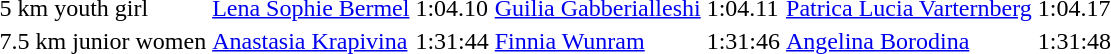<table>
<tr valign="top">
<td>5 km youth girl</td>
<td><a href='#'>Lena Sophie Bermel</a><br><small></small></td>
<td>1:04.10</td>
<td><a href='#'>Guilia Gabberialleshi</a><br><small></small></td>
<td>1:04.11</td>
<td><a href='#'>Patrica Lucia Varternberg</a><br><small></small></td>
<td>1:04.17</td>
</tr>
<tr valign="top">
<td>7.5 km junior women</td>
<td><a href='#'>Anastasia Krapivina</a><br><small></small></td>
<td>1:31:44</td>
<td><a href='#'>Finnia Wunram</a><br><small></small></td>
<td>1:31:46</td>
<td><a href='#'>Angelina Borodina</a> <br><small></small></td>
<td>1:31:48</td>
</tr>
</table>
